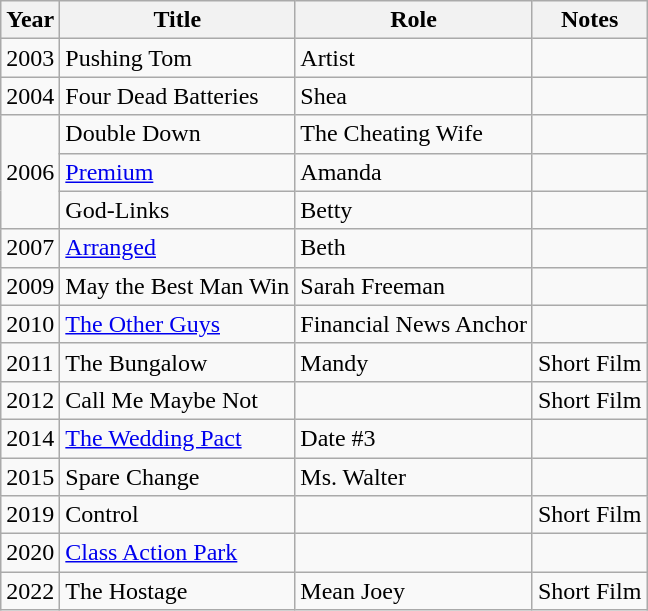<table class="wikitable sortable">
<tr>
<th>Year</th>
<th>Title</th>
<th>Role</th>
<th class="unsortable">Notes</th>
</tr>
<tr>
<td>2003</td>
<td>Pushing Tom</td>
<td>Artist</td>
<td></td>
</tr>
<tr>
<td>2004</td>
<td>Four Dead Batteries</td>
<td>Shea</td>
<td></td>
</tr>
<tr>
<td rowspan="3">2006</td>
<td>Double Down</td>
<td>The Cheating Wife</td>
<td></td>
</tr>
<tr>
<td><a href='#'>Premium</a></td>
<td>Amanda</td>
<td></td>
</tr>
<tr>
<td>God-Links</td>
<td>Betty</td>
<td></td>
</tr>
<tr>
<td>2007</td>
<td><a href='#'>Arranged</a></td>
<td>Beth</td>
<td></td>
</tr>
<tr>
<td>2009</td>
<td>May the Best Man Win</td>
<td>Sarah Freeman</td>
<td></td>
</tr>
<tr>
<td>2010</td>
<td><a href='#'>The Other Guys</a></td>
<td>Financial News Anchor</td>
<td></td>
</tr>
<tr>
<td>2011</td>
<td>The Bungalow</td>
<td>Mandy</td>
<td>Short Film</td>
</tr>
<tr>
<td>2012</td>
<td>Call Me Maybe Not</td>
<td></td>
<td>Short Film</td>
</tr>
<tr>
<td>2014</td>
<td><a href='#'>The Wedding Pact</a></td>
<td>Date #3</td>
<td></td>
</tr>
<tr>
<td>2015</td>
<td>Spare Change</td>
<td>Ms. Walter</td>
<td></td>
</tr>
<tr>
<td>2019</td>
<td>Control</td>
<td></td>
<td>Short Film</td>
</tr>
<tr>
<td>2020</td>
<td><a href='#'>Class Action Park</a></td>
<td></td>
<td></td>
</tr>
<tr>
<td>2022</td>
<td>The Hostage</td>
<td>Mean Joey</td>
<td>Short Film</td>
</tr>
</table>
